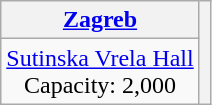<table class="wikitable" style="text-align:center;">
<tr>
<th><a href='#'>Zagreb</a></th>
<th rowspan=2></th>
</tr>
<tr>
<td><a href='#'>Sutinska Vrela Hall</a><br>Capacity: 2,000</td>
</tr>
</table>
